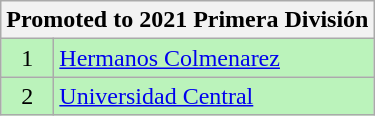<table class="wikitable">
<tr>
<th colspan=2>Promoted to 2021 Primera División</th>
</tr>
<tr bgcolor=#BBF3BB>
<td width=28 align=center>1</td>
<td><a href='#'>Hermanos Colmenarez</a></td>
</tr>
<tr bgcolor=#BBF3BB>
<td width=28 align=center>2</td>
<td><a href='#'>Universidad Central</a></td>
</tr>
</table>
